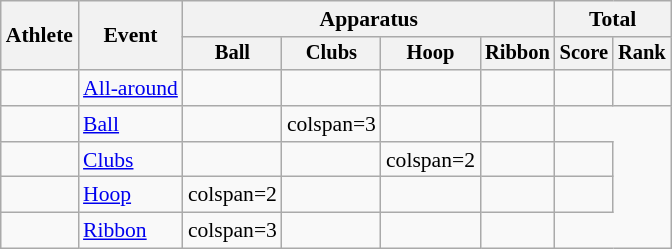<table class=wikitable style=font-size:90%;text-align:center>
<tr>
<th rowspan=2>Athlete</th>
<th rowspan=2>Event</th>
<th colspan=4>Apparatus</th>
<th colspan=2>Total</th>
</tr>
<tr style=font-size:95%>
<th>Ball</th>
<th>Clubs</th>
<th>Hoop</th>
<th>Ribbon</th>
<th>Score</th>
<th>Rank</th>
</tr>
<tr>
<td align=left></td>
<td align=left><a href='#'>All-around</a></td>
<td></td>
<td></td>
<td></td>
<td></td>
<td></td>
<td></td>
</tr>
<tr>
<td align=left></td>
<td align=left><a href='#'>Ball</a></td>
<td></td>
<td>colspan=3  </td>
<td></td>
<td></td>
</tr>
<tr>
<td align=left></td>
<td align=left><a href='#'>Clubs</a></td>
<td></td>
<td></td>
<td>colspan=2 </td>
<td></td>
<td></td>
</tr>
<tr>
<td align=left></td>
<td align=left><a href='#'>Hoop</a></td>
<td>colspan=2  </td>
<td></td>
<td></td>
<td></td>
<td></td>
</tr>
<tr>
<td align=left></td>
<td align=left><a href='#'>Ribbon</a></td>
<td>colspan=3 </td>
<td></td>
<td></td>
<td></td>
</tr>
</table>
